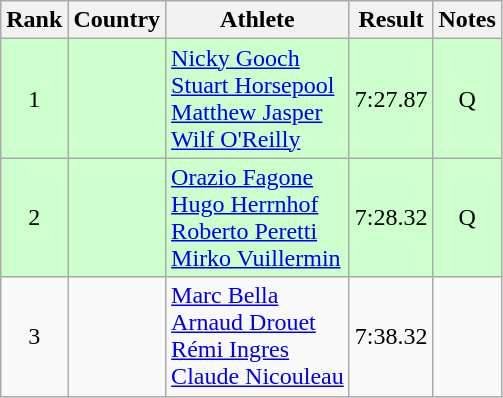<table class="wikitable" style="text-align:center">
<tr>
<th>Rank</th>
<th>Country</th>
<th>Athlete</th>
<th>Result</th>
<th>Notes</th>
</tr>
<tr bgcolor=ccffcc>
<td>1</td>
<td align=left></td>
<td align=left><a href='#'>Nicky Gooch</a> <br> <a href='#'>Stuart Horsepool</a> <br> <a href='#'>Matthew Jasper</a> <br> <a href='#'>Wilf O'Reilly</a></td>
<td>7:27.87</td>
<td>Q</td>
</tr>
<tr bgcolor=ccffcc>
<td>2</td>
<td align=left></td>
<td align=left><a href='#'>Orazio Fagone</a> <br> <a href='#'>Hugo Herrnhof</a> <br> <a href='#'>Roberto Peretti</a> <br> <a href='#'>Mirko Vuillermin</a></td>
<td>7:28.32</td>
<td>Q</td>
</tr>
<tr>
<td>3</td>
<td align=left></td>
<td align=left><a href='#'>Marc Bella</a> <br> <a href='#'>Arnaud Drouet</a> <br> <a href='#'>Rémi Ingres</a> <br> <a href='#'>Claude Nicouleau</a></td>
<td>7:38.32</td>
<td></td>
</tr>
</table>
